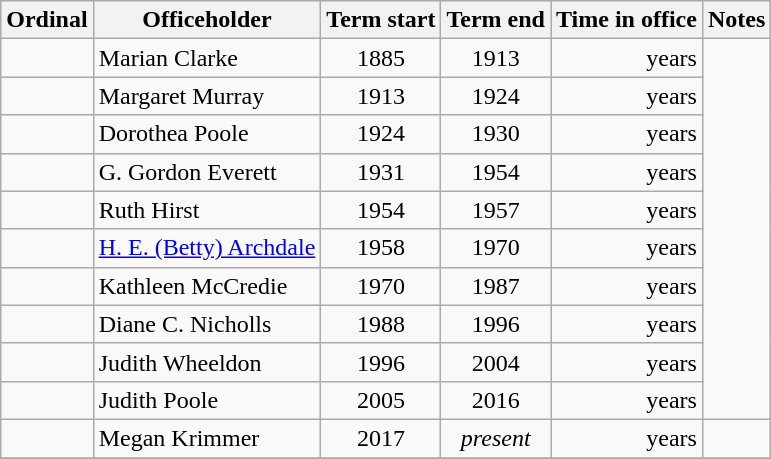<table class="wikitable sortable" style="margin-bottom:0px">
<tr>
<th>Ordinal</th>
<th>Officeholder</th>
<th>Term start</th>
<th>Term end</th>
<th>Time in office</th>
<th>Notes</th>
</tr>
<tr>
<td align="center"></td>
<td>Marian Clarke</td>
<td align="center">1885</td>
<td align="center">1913</td>
<td align="right"> years</td>
<td rowspan=10></td>
</tr>
<tr>
<td align="center"></td>
<td>Margaret Murray</td>
<td align="center">1913</td>
<td align="center">1924</td>
<td align="right"> years</td>
</tr>
<tr>
<td align="center"></td>
<td>Dorothea Poole</td>
<td align="center">1924</td>
<td align="center">1930</td>
<td align="right"> years</td>
</tr>
<tr>
<td align="center"></td>
<td>G. Gordon Everett</td>
<td align="center">1931</td>
<td align="center">1954</td>
<td align="right"> years</td>
</tr>
<tr>
<td align="center"></td>
<td>Ruth Hirst</td>
<td align="center">1954</td>
<td align="center">1957</td>
<td align="right"> years</td>
</tr>
<tr>
<td align="center"></td>
<td><a href='#'>H. E. (Betty) Archdale</a></td>
<td align="center">1958</td>
<td align="center">1970</td>
<td align="right"> years</td>
</tr>
<tr>
<td align="center"></td>
<td>Kathleen McCredie </td>
<td align="center">1970</td>
<td align="center">1987</td>
<td align="right"> years</td>
</tr>
<tr>
<td align="center"></td>
<td>Diane C. Nicholls </td>
<td align="center">1988</td>
<td align="center">1996</td>
<td align="right"> years</td>
</tr>
<tr>
<td align="center"></td>
<td>Judith Wheeldon </td>
<td align="center">1996</td>
<td align="center">2004</td>
<td align="right"> years</td>
</tr>
<tr>
<td align="center"></td>
<td>Judith Poole</td>
<td align="center">2005</td>
<td align="center">2016</td>
<td align="right"> years</td>
</tr>
<tr>
<td align="center"></td>
<td>Megan Krimmer</td>
<td align="center">2017</td>
<td align="center"><em>present</em></td>
<td align="right"> years</td>
<td></td>
</tr>
<tr>
</tr>
</table>
